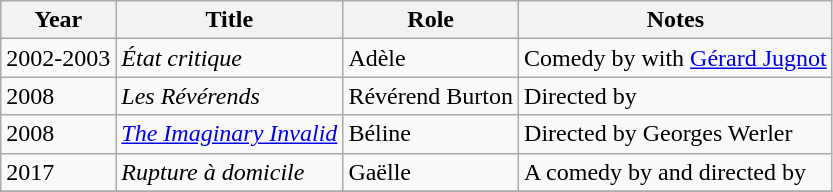<table class="wikitable sortable">
<tr>
<th>Year</th>
<th>Title</th>
<th>Role</th>
<th class="unsortable">Notes</th>
</tr>
<tr>
<td>2002-2003</td>
<td><em>État critique</em></td>
<td>Adèle</td>
<td>Comedy by  with <a href='#'>Gérard Jugnot</a></td>
</tr>
<tr>
<td>2008</td>
<td><em>Les Révérends</em></td>
<td>Révérend Burton</td>
<td>Directed by </td>
</tr>
<tr>
<td>2008</td>
<td><em><a href='#'>The Imaginary Invalid</a></em></td>
<td>Béline</td>
<td>Directed by Georges Werler</td>
</tr>
<tr>
<td>2017</td>
<td><em>Rupture à domicile</em></td>
<td>Gaëlle</td>
<td>A comedy by and directed by </td>
</tr>
<tr>
</tr>
</table>
